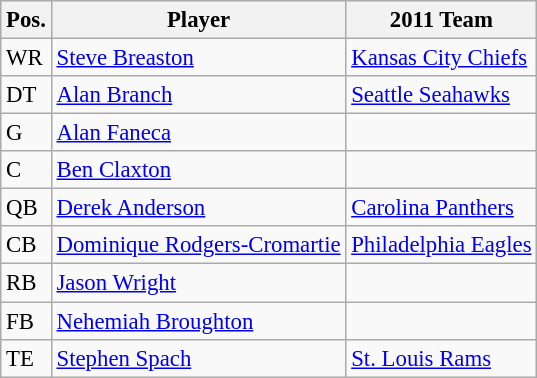<table class="wikitable" style="font-size: 95%; text-align: left;">
<tr>
<th>Pos.</th>
<th>Player</th>
<th>2011 Team</th>
</tr>
<tr>
<td>WR</td>
<td><a href='#'>Steve Breaston</a></td>
<td><a href='#'>Kansas City Chiefs</a></td>
</tr>
<tr>
<td>DT</td>
<td><a href='#'>Alan Branch</a></td>
<td><a href='#'>Seattle Seahawks</a></td>
</tr>
<tr>
<td>G</td>
<td><a href='#'>Alan Faneca</a></td>
<td></td>
</tr>
<tr>
<td>C</td>
<td><a href='#'>Ben Claxton</a></td>
<td></td>
</tr>
<tr>
<td>QB</td>
<td><a href='#'>Derek Anderson</a></td>
<td><a href='#'>Carolina Panthers</a></td>
</tr>
<tr>
<td>CB</td>
<td><a href='#'>Dominique Rodgers-Cromartie</a></td>
<td><a href='#'>Philadelphia Eagles</a></td>
</tr>
<tr>
<td>RB</td>
<td><a href='#'>Jason Wright</a></td>
<td></td>
</tr>
<tr>
<td>FB</td>
<td><a href='#'>Nehemiah Broughton</a></td>
</tr>
<tr>
<td>TE</td>
<td><a href='#'>Stephen Spach</a></td>
<td><a href='#'>St. Louis Rams</a></td>
</tr>
</table>
